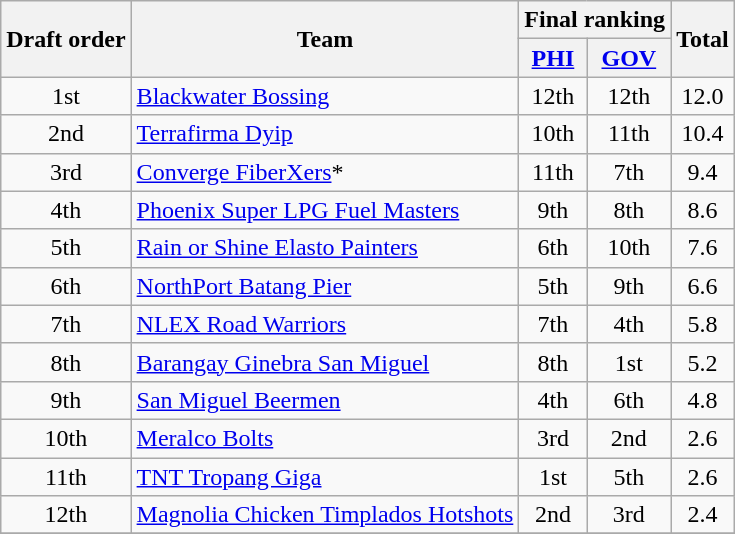<table class=wikitable style="text-align:center;">
<tr>
<th rowspan=2>Draft order</th>
<th rowspan=2>Team</th>
<th colspan=2>Final ranking</th>
<th rowspan=2>Total</th>
</tr>
<tr>
<th><a href='#'>PHI</a></th>
<th><a href='#'>GOV</a></th>
</tr>
<tr>
<td>1st</td>
<td align="left"><a href='#'>Blackwater Bossing</a></td>
<td>12th</td>
<td>12th</td>
<td>12.0</td>
</tr>
<tr>
<td>2nd</td>
<td align="left"><a href='#'>Terrafirma Dyip</a></td>
<td>10th</td>
<td>11th</td>
<td>10.4</td>
</tr>
<tr>
<td>3rd</td>
<td align="left"><a href='#'>Converge FiberXers</a>*</td>
<td>11th</td>
<td>7th</td>
<td>9.4</td>
</tr>
<tr>
<td>4th</td>
<td align="left"><a href='#'>Phoenix Super LPG Fuel Masters</a></td>
<td>9th</td>
<td>8th</td>
<td>8.6</td>
</tr>
<tr>
<td>5th</td>
<td align="left"><a href='#'>Rain or Shine Elasto Painters</a></td>
<td>6th</td>
<td>10th</td>
<td>7.6</td>
</tr>
<tr>
<td>6th</td>
<td align="left"><a href='#'>NorthPort Batang Pier</a></td>
<td>5th</td>
<td>9th</td>
<td>6.6</td>
</tr>
<tr>
<td>7th</td>
<td align="left"><a href='#'>NLEX Road Warriors</a></td>
<td>7th</td>
<td>4th</td>
<td>5.8</td>
</tr>
<tr>
<td>8th</td>
<td align="left"><a href='#'>Barangay Ginebra San Miguel</a></td>
<td>8th</td>
<td>1st</td>
<td>5.2</td>
</tr>
<tr>
<td>9th</td>
<td align="left"><a href='#'>San Miguel Beermen</a></td>
<td>4th</td>
<td>6th</td>
<td>4.8</td>
</tr>
<tr>
<td>10th</td>
<td align="left"><a href='#'>Meralco Bolts</a></td>
<td>3rd</td>
<td>2nd</td>
<td>2.6</td>
</tr>
<tr>
<td>11th</td>
<td align="left"><a href='#'>TNT Tropang Giga</a></td>
<td>1st</td>
<td>5th</td>
<td>2.6</td>
</tr>
<tr>
<td>12th</td>
<td align="left"><a href='#'>Magnolia Chicken Timplados Hotshots</a></td>
<td>2nd</td>
<td>3rd</td>
<td>2.4</td>
</tr>
<tr>
</tr>
</table>
